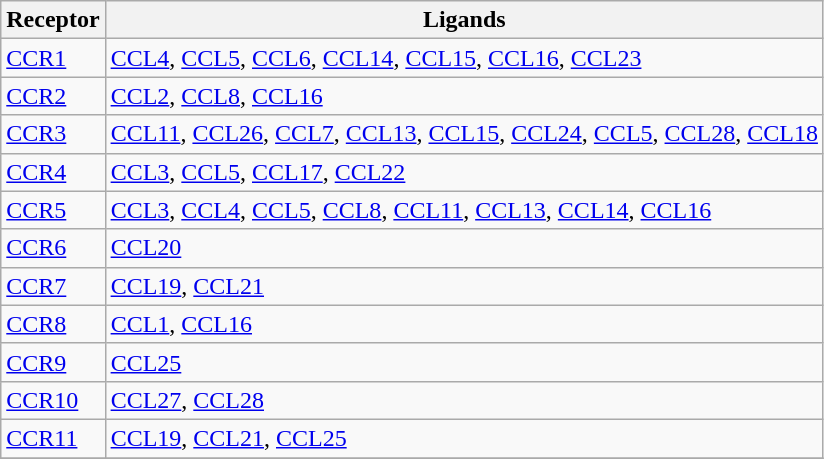<table class="wikitable">
<tr>
<th>Receptor</th>
<th>Ligands</th>
</tr>
<tr>
<td><a href='#'>CCR1</a></td>
<td><a href='#'>CCL4</a>, <a href='#'>CCL5</a>, <a href='#'>CCL6</a>, <a href='#'>CCL14</a>, <a href='#'>CCL15</a>, <a href='#'>CCL16</a>, <a href='#'>CCL23</a></td>
</tr>
<tr>
<td><a href='#'>CCR2</a></td>
<td><a href='#'>CCL2</a>, <a href='#'>CCL8</a>, <a href='#'>CCL16</a></td>
</tr>
<tr>
<td><a href='#'>CCR3</a></td>
<td><a href='#'>CCL11</a>, <a href='#'>CCL26</a>, <a href='#'>CCL7</a>, <a href='#'>CCL13</a>, <a href='#'>CCL15</a>, <a href='#'>CCL24</a>, <a href='#'>CCL5</a>, <a href='#'>CCL28</a>, <a href='#'>CCL18</a></td>
</tr>
<tr>
<td><a href='#'>CCR4</a></td>
<td><a href='#'>CCL3</a>, <a href='#'>CCL5</a>, <a href='#'>CCL17</a>, <a href='#'>CCL22</a></td>
</tr>
<tr>
<td><a href='#'>CCR5</a></td>
<td><a href='#'>CCL3</a>, <a href='#'>CCL4</a>, <a href='#'>CCL5</a>, <a href='#'>CCL8</a>, <a href='#'>CCL11</a>, <a href='#'>CCL13</a>, <a href='#'>CCL14</a>, <a href='#'>CCL16</a></td>
</tr>
<tr>
<td><a href='#'>CCR6</a></td>
<td><a href='#'>CCL20</a></td>
</tr>
<tr>
<td><a href='#'>CCR7</a></td>
<td><a href='#'>CCL19</a>, <a href='#'>CCL21</a></td>
</tr>
<tr>
<td><a href='#'>CCR8</a></td>
<td><a href='#'>CCL1</a>, <a href='#'>CCL16</a></td>
</tr>
<tr>
<td><a href='#'>CCR9</a></td>
<td><a href='#'>CCL25</a></td>
</tr>
<tr>
<td><a href='#'>CCR10</a></td>
<td><a href='#'>CCL27</a>, <a href='#'>CCL28</a></td>
</tr>
<tr>
<td><a href='#'>CCR11</a></td>
<td><a href='#'>CCL19</a>, <a href='#'>CCL21</a>, <a href='#'>CCL25</a></td>
</tr>
<tr>
</tr>
</table>
